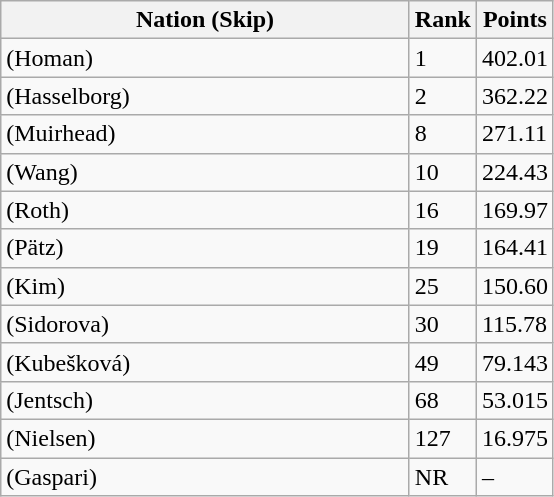<table class="wikitable">
<tr>
<th width=265>Nation (Skip)</th>
<th width=15>Rank</th>
<th width=15>Points</th>
</tr>
<tr>
<td> (Homan)</td>
<td>1</td>
<td>402.01</td>
</tr>
<tr>
<td> (Hasselborg)</td>
<td>2</td>
<td>362.22</td>
</tr>
<tr>
<td> (Muirhead)</td>
<td>8</td>
<td>271.11</td>
</tr>
<tr>
<td> (Wang)</td>
<td>10</td>
<td>224.43</td>
</tr>
<tr>
<td> (Roth)</td>
<td>16</td>
<td>169.97</td>
</tr>
<tr>
<td> (Pätz)</td>
<td>19</td>
<td>164.41</td>
</tr>
<tr>
<td> (Kim)</td>
<td>25</td>
<td>150.60</td>
</tr>
<tr>
<td> (Sidorova)</td>
<td>30</td>
<td>115.78</td>
</tr>
<tr>
<td> (Kubešková)</td>
<td>49</td>
<td>79.143</td>
</tr>
<tr>
<td> (Jentsch)</td>
<td>68</td>
<td>53.015</td>
</tr>
<tr>
<td> (Nielsen)</td>
<td>127</td>
<td>16.975</td>
</tr>
<tr>
<td> (Gaspari)</td>
<td>NR</td>
<td>–</td>
</tr>
</table>
